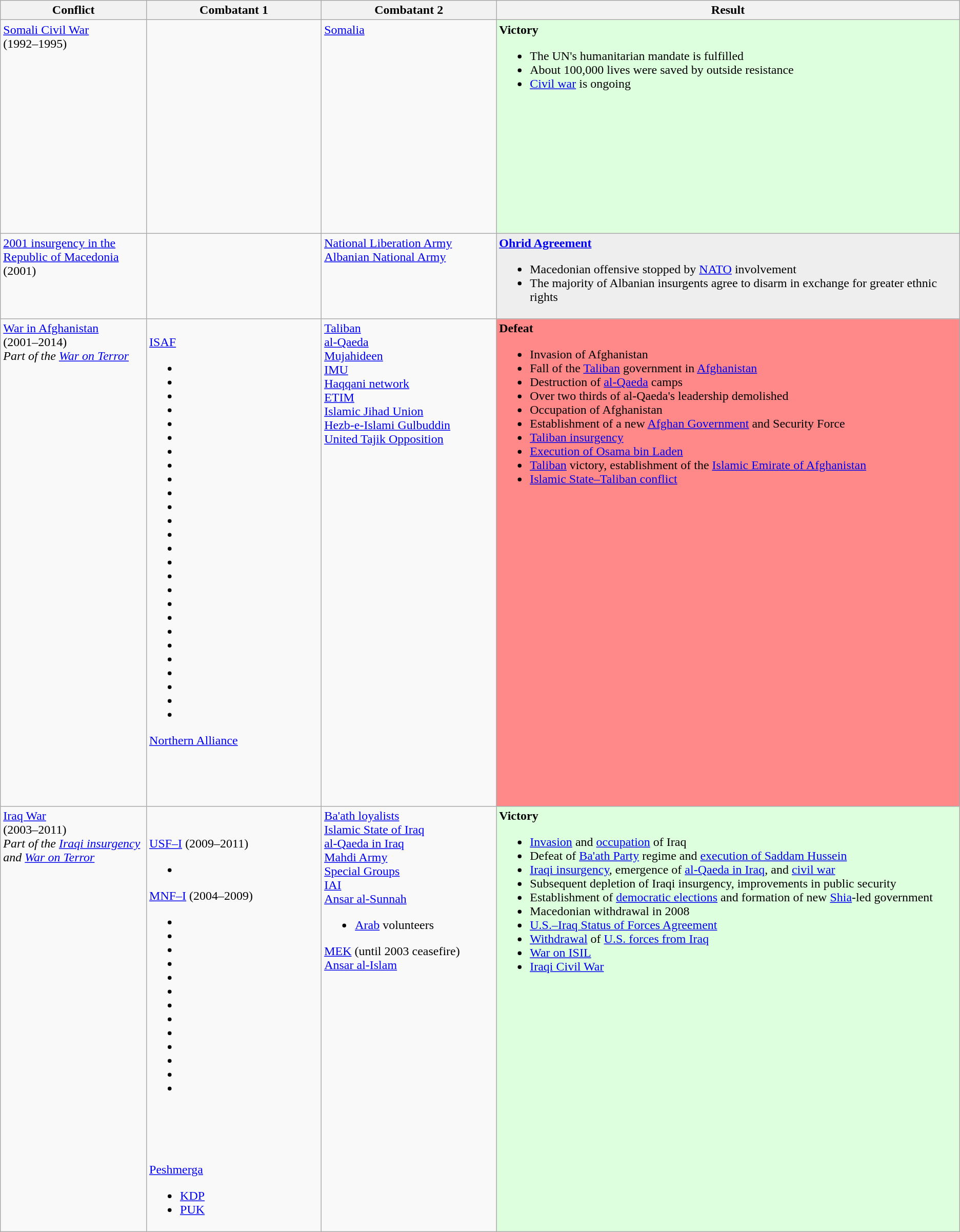<table class="wikitable">
<tr>
<th>Conflict</th>
<th width=220px>Combatant 1</th>
<th width=220px>Combatant 2</th>
<th width=595x>Result</th>
</tr>
<tr valign=top>
<td><a href='#'>Somali Civil War</a><br>(1992–1995)</td>
<td><br><br><br><br><br><br><br><br><br><br><br><br><br><br><br></td>
<td> <a href='#'>Somalia</a></td>
<td bgcolor="#DDFFDD"><strong>Victory</strong><br><ul><li>The UN's humanitarian mandate is fulfilled</li><li>About 100,000 lives were saved by outside resistance</li><li><a href='#'>Civil war</a> is ongoing</li></ul></td>
</tr>
<tr valign=top>
<td><a href='#'>2001 insurgency in the Republic of Macedonia</a><br>(2001)</td>
<td></td>
<td><a href='#'>National Liberation Army</a><br>  <a href='#'>Albanian National Army</a></td>
<td bgcolor="#EEEEEE"><strong><a href='#'>Ohrid Agreement</a></strong><br><ul><li>Macedonian offensive stopped by <a href='#'>NATO</a> involvement</li><li>The majority of Albanian insurgents agree to disarm in exchange for greater ethnic rights</li></ul></td>
</tr>
<tr valign=top>
<td><a href='#'>War in Afghanistan</a><br>(2001–2014)<br><em>Part of the <a href='#'>War on Terror</a></em></td>
<td><br> <a href='#'>ISAF</a><br><ul><li></li><li></li><li></li><li></li><li></li><li></li><li></li><li></li><li></li><li></li><li></li><li></li><li></li><li></li><li></li><li></li><li></li><li></li><li></li><li></li><li></li><li></li><li></li><li></li><li></li><li></li></ul> <a href='#'>Northern Alliance</a><br><br><br><br><br></td>
<td> <a href='#'>Taliban</a><br> <a href='#'>al-Qaeda</a><br> <a href='#'>Mujahideen</a><br> <a href='#'>IMU</a><br> <a href='#'>Haqqani network</a><br> <a href='#'>ETIM</a><br> <a href='#'>Islamic Jihad Union</a><br> <a href='#'>Hezb-e-Islami Gulbuddin</a><br> <a href='#'>United Tajik Opposition</a><br></td>
<td style="background:#F88"><strong>Defeat</strong><br><ul><li>Invasion of Afghanistan</li><li>Fall of the <a href='#'>Taliban</a> government in <a href='#'>Afghanistan</a></li><li>Destruction of <a href='#'>al-Qaeda</a> camps</li><li>Over two thirds of al-Qaeda's leadership demolished</li><li>Occupation of Afghanistan</li><li>Establishment of a new <a href='#'>Afghan Government</a> and Security Force</li><li><a href='#'>Taliban insurgency</a></li><li><a href='#'>Execution of Osama bin Laden</a></li><li><a href='#'>Taliban</a> victory, establishment of the <a href='#'>Islamic Emirate of Afghanistan</a></li><li><a href='#'>Islamic State–Taliban conflict</a></li></ul></td>
</tr>
<tr valign=top>
<td><a href='#'>Iraq War</a><br>(2003–2011)<br><em>Part of the <a href='#'>Iraqi insurgency</a> and <a href='#'>War on Terror</a></em></td>
<td><br><br> <a href='#'>USF–I</a> (2009–2011)<ul><li></li></ul> <a href='#'>MNF–I</a> (2004–2009)<ul><li></li><li></li><li></li><li></li><li></li><li></li><li></li><li></li><li></li><li></li><li></li><li></li><li></li></ul><br><br><br><br> <a href='#'>Peshmerga</a><ul><li> <a href='#'>KDP</a></li><li> <a href='#'>PUK</a></li></ul></td>
<td> <a href='#'>Ba'ath loyalists</a><br> <a href='#'>Islamic State of Iraq</a><br> <a href='#'>al-Qaeda in Iraq</a><br> <a href='#'>Mahdi Army</a><br> <a href='#'>Special Groups</a><br> <a href='#'>IAI</a><br> <a href='#'>Ansar al-Sunnah</a><br><ul><li> <a href='#'>Arab</a> volunteers</li></ul> <a href='#'>MEK</a> (until 2003 ceasefire)<br> <a href='#'>Ansar al-Islam</a></td>
<td bgcolor="#DDFFDD"><strong>Victory</strong><br><ul><li><a href='#'>Invasion</a> and <a href='#'>occupation</a> of Iraq</li><li>Defeat of <a href='#'>Ba'ath Party</a> regime and <a href='#'>execution of Saddam Hussein</a></li><li><a href='#'>Iraqi insurgency</a>, emergence of <a href='#'>al-Qaeda in Iraq</a>, and <a href='#'>civil war</a></li><li>Subsequent depletion of Iraqi insurgency, improvements in public security</li><li>Establishment of <a href='#'>democratic elections</a> and formation of new <a href='#'>Shia</a>-led government</li><li>Macedonian withdrawal in 2008</li><li><a href='#'>U.S.–Iraq Status of Forces Agreement</a></li><li><a href='#'>Withdrawal</a> of <a href='#'>U.S. forces from Iraq</a></li><li><a href='#'>War on ISIL</a></li><li><a href='#'>Iraqi Civil War</a></li></ul></td>
</tr>
</table>
